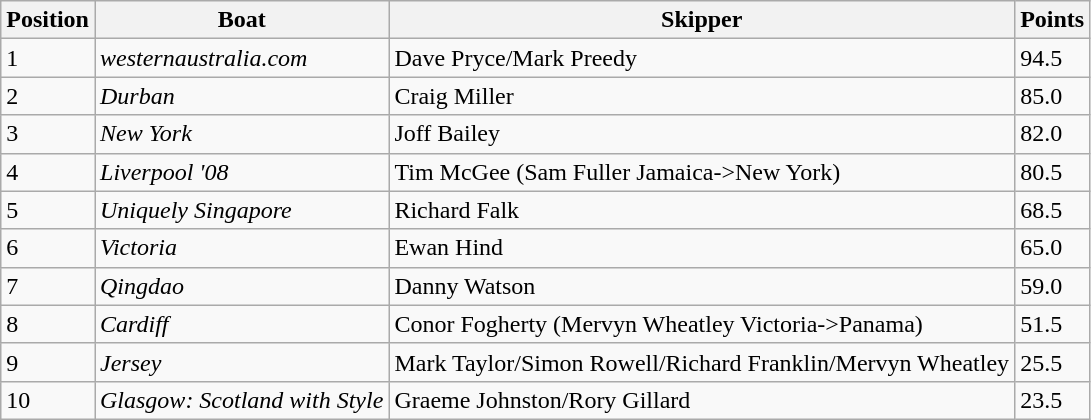<table class="wikitable">
<tr>
<th>Position</th>
<th>Boat</th>
<th>Skipper</th>
<th>Points</th>
</tr>
<tr>
<td>1</td>
<td><em>westernaustralia.com</em></td>
<td>Dave Pryce/Mark Preedy</td>
<td>94.5</td>
</tr>
<tr>
<td>2</td>
<td><em>Durban</em></td>
<td>Craig Miller</td>
<td>85.0</td>
</tr>
<tr>
<td>3</td>
<td><em>New York</em></td>
<td>Joff Bailey</td>
<td>82.0</td>
</tr>
<tr>
<td>4</td>
<td><em>Liverpool '08</em></td>
<td>Tim McGee (Sam Fuller Jamaica->New York)</td>
<td>80.5</td>
</tr>
<tr>
<td>5</td>
<td><em>Uniquely Singapore</em></td>
<td>Richard Falk</td>
<td>68.5</td>
</tr>
<tr>
<td>6</td>
<td><em>Victoria</em></td>
<td>Ewan Hind</td>
<td>65.0</td>
</tr>
<tr>
<td>7</td>
<td><em>Qingdao</em></td>
<td>Danny Watson</td>
<td>59.0</td>
</tr>
<tr>
<td>8</td>
<td><em>Cardiff</em></td>
<td>Conor Fogherty (Mervyn Wheatley Victoria->Panama)</td>
<td>51.5</td>
</tr>
<tr>
<td>9</td>
<td><em>Jersey</em></td>
<td>Mark Taylor/Simon Rowell/Richard Franklin/Mervyn Wheatley</td>
<td>25.5</td>
</tr>
<tr>
<td>10</td>
<td><em>Glasgow: Scotland with Style</em></td>
<td>Graeme Johnston/Rory Gillard</td>
<td>23.5</td>
</tr>
</table>
